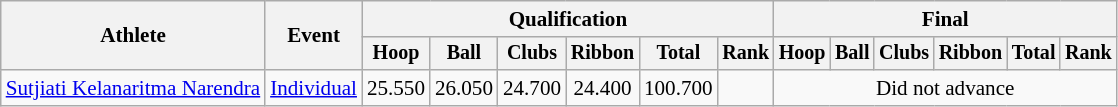<table class=wikitable style=font-size:88%;text-align:center>
<tr>
<th rowspan=2>Athlete</th>
<th rowspan=2>Event</th>
<th colspan=6>Qualification</th>
<th colspan=6>Final</th>
</tr>
<tr style=font-size:95%>
<th>Hoop</th>
<th>Ball</th>
<th>Clubs</th>
<th>Ribbon</th>
<th>Total</th>
<th>Rank</th>
<th>Hoop</th>
<th>Ball</th>
<th>Clubs</th>
<th>Ribbon</th>
<th>Total</th>
<th>Rank</th>
</tr>
<tr>
<td align=left><a href='#'>Sutjiati Kelanaritma Narendra</a></td>
<td align=left rowspan=2><a href='#'>Individual</a></td>
<td>25.550</td>
<td>26.050</td>
<td>24.700</td>
<td>24.400</td>
<td>100.700</td>
<td></td>
<td colspan="6">Did not advance</td>
</tr>
</table>
